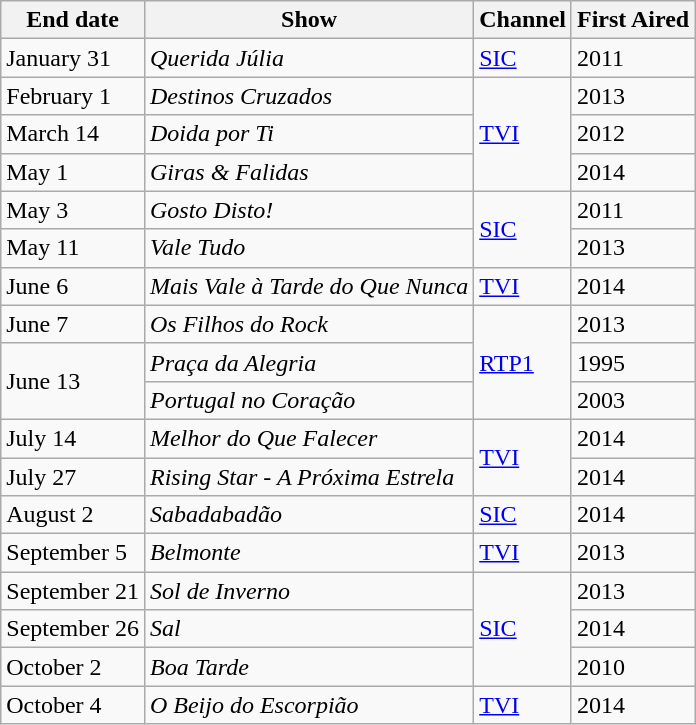<table class="wikitable">
<tr>
<th>End date</th>
<th>Show</th>
<th>Channel</th>
<th>First Aired</th>
</tr>
<tr>
<td>January 31</td>
<td><em>Querida Júlia</em></td>
<td><a href='#'>SIC</a></td>
<td>2011</td>
</tr>
<tr>
<td>February 1</td>
<td><em>Destinos Cruzados</em></td>
<td rowspan=3><a href='#'>TVI</a></td>
<td>2013</td>
</tr>
<tr>
<td>March 14</td>
<td><em>Doida por Ti</em></td>
<td>2012</td>
</tr>
<tr>
<td>May 1</td>
<td><em>Giras & Falidas</em></td>
<td>2014</td>
</tr>
<tr>
<td>May 3</td>
<td><em>Gosto Disto!</em></td>
<td rowspan=2><a href='#'>SIC</a></td>
<td>2011</td>
</tr>
<tr>
<td>May 11</td>
<td><em>Vale Tudo</em></td>
<td>2013</td>
</tr>
<tr>
<td>June 6</td>
<td><em>Mais Vale à Tarde do Que Nunca</em></td>
<td><a href='#'>TVI</a></td>
<td>2014</td>
</tr>
<tr>
<td>June 7</td>
<td><em>Os Filhos do Rock</em></td>
<td rowspan=3><a href='#'>RTP1</a></td>
<td>2013</td>
</tr>
<tr>
<td rowspan=2>June 13</td>
<td><em>Praça da Alegria</em></td>
<td>1995</td>
</tr>
<tr>
<td><em>Portugal no Coração</em></td>
<td>2003</td>
</tr>
<tr>
<td>July 14</td>
<td><em>Melhor do Que Falecer</em></td>
<td rowspan=2><a href='#'>TVI</a></td>
<td>2014</td>
</tr>
<tr>
<td>July 27</td>
<td><em>Rising Star - A Próxima Estrela</em></td>
<td>2014</td>
</tr>
<tr>
<td>August 2</td>
<td><em>Sabadabadão</em></td>
<td><a href='#'>SIC</a></td>
<td>2014</td>
</tr>
<tr>
<td>September 5</td>
<td><em>Belmonte</em></td>
<td><a href='#'>TVI</a></td>
<td>2013</td>
</tr>
<tr>
<td>September 21</td>
<td><em>Sol de Inverno</em></td>
<td rowspan=3><a href='#'>SIC</a></td>
<td>2013</td>
</tr>
<tr>
<td>September 26</td>
<td><em>Sal</em></td>
<td>2014</td>
</tr>
<tr>
<td>October 2</td>
<td><em>Boa Tarde</em></td>
<td>2010</td>
</tr>
<tr>
<td>October 4</td>
<td><em>O Beijo do Escorpião</em></td>
<td><a href='#'>TVI</a></td>
<td>2014</td>
</tr>
</table>
